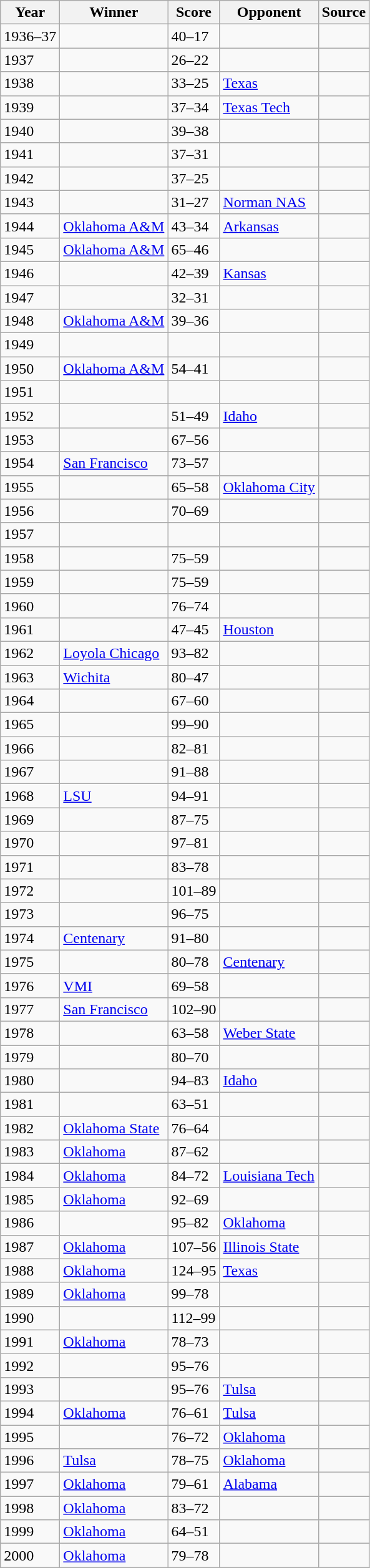<table class="wikitable">
<tr>
<th>Year</th>
<th>Winner</th>
<th>Score</th>
<th>Opponent</th>
<th>Source</th>
</tr>
<tr>
<td>1936–37</td>
<td></td>
<td>40–17</td>
<td></td>
<td></td>
</tr>
<tr>
<td>1937</td>
<td></td>
<td>26–22</td>
<td></td>
<td></td>
</tr>
<tr>
<td>1938</td>
<td></td>
<td>33–25</td>
<td><a href='#'>Texas</a></td>
<td></td>
</tr>
<tr>
<td>1939</td>
<td></td>
<td>37–34</td>
<td><a href='#'>Texas Tech</a></td>
<td></td>
</tr>
<tr>
<td>1940</td>
<td></td>
<td>39–38</td>
<td></td>
<td></td>
</tr>
<tr>
<td>1941</td>
<td></td>
<td>37–31</td>
<td></td>
<td></td>
</tr>
<tr>
<td>1942</td>
<td></td>
<td>37–25</td>
<td></td>
<td></td>
</tr>
<tr>
<td>1943</td>
<td></td>
<td>31–27</td>
<td><a href='#'>Norman NAS</a></td>
<td></td>
</tr>
<tr>
<td>1944</td>
<td><a href='#'>Oklahoma A&M</a></td>
<td>43–34</td>
<td><a href='#'>Arkansas</a></td>
<td></td>
</tr>
<tr>
<td>1945</td>
<td><a href='#'>Oklahoma A&M</a></td>
<td>65–46</td>
<td></td>
<td></td>
</tr>
<tr>
<td>1946</td>
<td></td>
<td>42–39</td>
<td><a href='#'>Kansas</a></td>
<td></td>
</tr>
<tr>
<td>1947</td>
<td></td>
<td>32–31</td>
<td></td>
<td></td>
</tr>
<tr>
<td>1948</td>
<td><a href='#'>Oklahoma A&M</a></td>
<td>39–36</td>
<td></td>
<td></td>
</tr>
<tr>
<td>1949</td>
<td></td>
<td></td>
<td></td>
<td></td>
</tr>
<tr>
<td>1950</td>
<td><a href='#'>Oklahoma A&M</a></td>
<td>54–41</td>
<td></td>
<td></td>
</tr>
<tr>
<td>1951</td>
<td></td>
<td></td>
<td></td>
<td></td>
</tr>
<tr>
<td>1952</td>
<td></td>
<td>51–49</td>
<td><a href='#'>Idaho</a></td>
<td></td>
</tr>
<tr>
<td>1953</td>
<td></td>
<td>67–56</td>
<td></td>
<td></td>
</tr>
<tr>
<td>1954</td>
<td><a href='#'>San Francisco</a></td>
<td>73–57</td>
<td></td>
<td></td>
</tr>
<tr>
<td>1955</td>
<td></td>
<td>65–58</td>
<td><a href='#'>Oklahoma City</a></td>
<td></td>
</tr>
<tr>
<td>1956</td>
<td></td>
<td>70–69</td>
<td></td>
<td></td>
</tr>
<tr>
<td>1957</td>
<td></td>
<td></td>
<td></td>
<td></td>
</tr>
<tr>
<td>1958</td>
<td></td>
<td>75–59</td>
<td></td>
<td></td>
</tr>
<tr>
<td>1959</td>
<td></td>
<td>75–59</td>
<td></td>
<td></td>
</tr>
<tr>
<td>1960</td>
<td></td>
<td>76–74</td>
<td></td>
<td></td>
</tr>
<tr>
<td>1961</td>
<td></td>
<td>47–45</td>
<td><a href='#'>Houston</a></td>
<td></td>
</tr>
<tr>
<td>1962</td>
<td><a href='#'>Loyola Chicago</a></td>
<td>93–82</td>
<td></td>
<td></td>
</tr>
<tr>
<td>1963</td>
<td><a href='#'>Wichita</a></td>
<td>80–47</td>
<td></td>
<td></td>
</tr>
<tr>
<td>1964</td>
<td></td>
<td>67–60</td>
<td></td>
<td></td>
</tr>
<tr>
<td>1965</td>
<td></td>
<td>99–90</td>
<td></td>
<td></td>
</tr>
<tr>
<td>1966</td>
<td></td>
<td>82–81</td>
<td></td>
<td></td>
</tr>
<tr>
<td>1967</td>
<td></td>
<td>91–88</td>
<td></td>
<td></td>
</tr>
<tr>
<td>1968</td>
<td><a href='#'>LSU</a></td>
<td>94–91</td>
<td></td>
<td></td>
</tr>
<tr>
<td>1969</td>
<td></td>
<td>87–75</td>
<td></td>
<td></td>
</tr>
<tr>
<td>1970</td>
<td></td>
<td>97–81</td>
<td></td>
<td></td>
</tr>
<tr>
<td>1971</td>
<td></td>
<td>83–78</td>
<td></td>
<td></td>
</tr>
<tr>
<td>1972</td>
<td></td>
<td>101–89</td>
<td></td>
<td></td>
</tr>
<tr>
<td>1973</td>
<td></td>
<td>96–75</td>
<td></td>
<td></td>
</tr>
<tr>
<td>1974</td>
<td><a href='#'>Centenary</a></td>
<td>91–80</td>
<td></td>
<td></td>
</tr>
<tr>
<td>1975</td>
<td></td>
<td>80–78</td>
<td><a href='#'>Centenary</a></td>
<td></td>
</tr>
<tr>
<td>1976</td>
<td><a href='#'>VMI</a></td>
<td>69–58</td>
<td></td>
<td></td>
</tr>
<tr>
<td>1977</td>
<td><a href='#'>San Francisco</a></td>
<td>102–90</td>
<td></td>
<td></td>
</tr>
<tr>
<td>1978</td>
<td></td>
<td>63–58</td>
<td><a href='#'>Weber State</a></td>
<td></td>
</tr>
<tr>
<td>1979</td>
<td></td>
<td>80–70</td>
<td></td>
<td></td>
</tr>
<tr>
<td>1980</td>
<td></td>
<td>94–83</td>
<td><a href='#'>Idaho</a></td>
<td></td>
</tr>
<tr>
<td>1981</td>
<td></td>
<td>63–51</td>
<td></td>
<td></td>
</tr>
<tr>
<td>1982</td>
<td><a href='#'>Oklahoma State</a></td>
<td>76–64</td>
<td></td>
<td></td>
</tr>
<tr>
<td>1983</td>
<td><a href='#'>Oklahoma</a></td>
<td>87–62</td>
<td></td>
<td></td>
</tr>
<tr>
<td>1984</td>
<td><a href='#'>Oklahoma</a></td>
<td>84–72</td>
<td><a href='#'>Louisiana Tech</a></td>
<td></td>
</tr>
<tr>
<td>1985</td>
<td><a href='#'>Oklahoma</a></td>
<td>92–69</td>
<td></td>
<td></td>
</tr>
<tr>
<td>1986</td>
<td></td>
<td>95–82</td>
<td><a href='#'>Oklahoma</a></td>
<td></td>
</tr>
<tr>
<td>1987</td>
<td><a href='#'>Oklahoma</a></td>
<td>107–56</td>
<td><a href='#'>Illinois State</a></td>
<td></td>
</tr>
<tr>
<td>1988</td>
<td><a href='#'>Oklahoma</a></td>
<td>124–95</td>
<td><a href='#'>Texas</a></td>
<td></td>
</tr>
<tr>
<td>1989</td>
<td><a href='#'>Oklahoma</a></td>
<td>99–78</td>
<td></td>
<td></td>
</tr>
<tr>
<td>1990</td>
<td></td>
<td>112–99</td>
<td></td>
<td></td>
</tr>
<tr>
<td>1991</td>
<td><a href='#'>Oklahoma</a></td>
<td>78–73</td>
<td></td>
<td></td>
</tr>
<tr>
<td>1992</td>
<td></td>
<td>95–76</td>
<td></td>
<td></td>
</tr>
<tr>
<td>1993</td>
<td></td>
<td>95–76</td>
<td><a href='#'>Tulsa</a></td>
<td></td>
</tr>
<tr>
<td>1994</td>
<td><a href='#'>Oklahoma</a></td>
<td>76–61</td>
<td><a href='#'>Tulsa</a></td>
<td></td>
</tr>
<tr>
<td>1995</td>
<td></td>
<td>76–72</td>
<td><a href='#'>Oklahoma</a></td>
<td></td>
</tr>
<tr>
<td>1996</td>
<td><a href='#'>Tulsa</a></td>
<td>78–75</td>
<td><a href='#'>Oklahoma</a></td>
<td></td>
</tr>
<tr>
<td>1997</td>
<td><a href='#'>Oklahoma</a></td>
<td>79–61</td>
<td><a href='#'>Alabama</a></td>
<td></td>
</tr>
<tr>
<td>1998</td>
<td><a href='#'>Oklahoma</a></td>
<td>83–72</td>
<td></td>
<td></td>
</tr>
<tr>
<td>1999</td>
<td><a href='#'>Oklahoma</a></td>
<td>64–51</td>
<td></td>
<td></td>
</tr>
<tr>
<td>2000</td>
<td><a href='#'>Oklahoma</a></td>
<td>79–78</td>
<td></td>
<td></td>
</tr>
</table>
